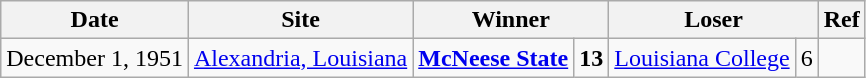<table class="wikitable">
<tr>
<th>Date</th>
<th>Site</th>
<th colspan=2>Winner</th>
<th colspan=2>Loser</th>
<th>Ref</th>
</tr>
<tr>
<td>December 1, 1951</td>
<td><a href='#'>Alexandria, Louisiana</a></td>
<td><strong><a href='#'>McNeese State</a></strong></td>
<td><strong>13</strong></td>
<td><a href='#'>Louisiana College</a></td>
<td>6</td>
<td></td>
</tr>
</table>
